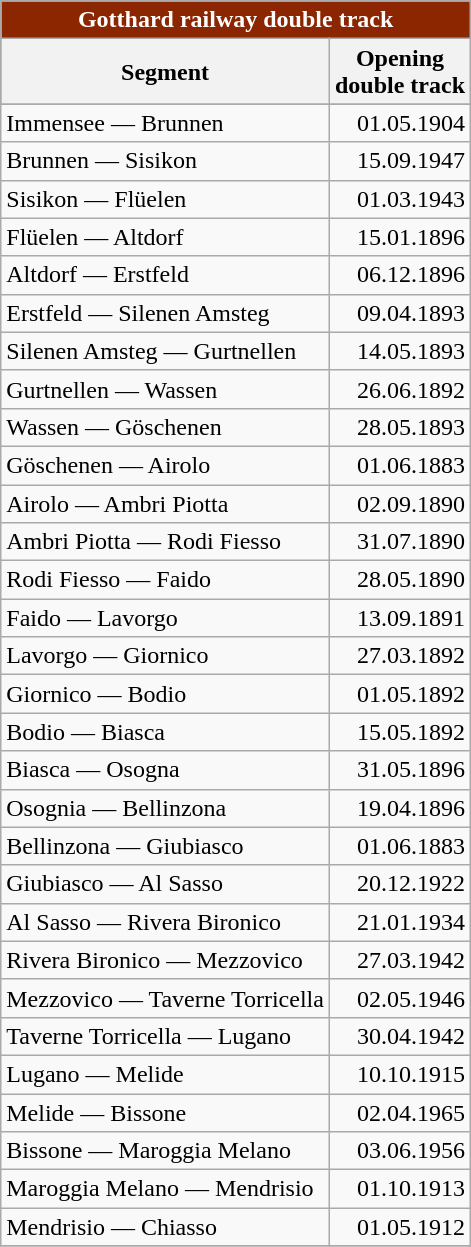<table class="wikitable sortable" style="vertical-align:top;">
<tr>
<th class="unsortable" colspan="2" style="background:#8B2600; color:white;">Gotthard railway double track</th>
</tr>
<tr style="background:#8B5742;">
<th>Segment</th>
<th>Opening<br>double track</th>
</tr>
<tr>
<td>Immensee — Brunnen</td>
<td style="text-align:right;">01.05.1904</td>
</tr>
<tr>
<td>Brunnen — Sisikon</td>
<td style="text-align:right;">15.09.1947</td>
</tr>
<tr>
<td>Sisikon — Flüelen</td>
<td style="text-align:right;">01.03.1943</td>
</tr>
<tr>
<td>Flüelen — Altdorf</td>
<td style="text-align:right;">15.01.1896</td>
</tr>
<tr>
<td>Altdorf — Erstfeld</td>
<td style="text-align:right;">06.12.1896</td>
</tr>
<tr>
<td>Erstfeld — Silenen Amsteg</td>
<td style="text-align:right;">09.04.1893</td>
</tr>
<tr>
<td>Silenen Amsteg — Gurtnellen</td>
<td style="text-align:right;">14.05.1893</td>
</tr>
<tr>
<td>Gurtnellen — Wassen</td>
<td style="text-align:right;">26.06.1892</td>
</tr>
<tr>
<td>Wassen — Göschenen</td>
<td style="text-align:right;">28.05.1893</td>
</tr>
<tr>
<td>Göschenen — Airolo</td>
<td style="text-align:right;">01.06.1883</td>
</tr>
<tr>
<td>Airolo — Ambri Piotta</td>
<td style="text-align:right;">02.09.1890</td>
</tr>
<tr>
<td>Ambri Piotta — Rodi Fiesso</td>
<td style="text-align:right;">31.07.1890</td>
</tr>
<tr>
<td>Rodi Fiesso — Faido</td>
<td style="text-align:right;">28.05.1890</td>
</tr>
<tr>
<td>Faido — Lavorgo</td>
<td style="text-align:right;">13.09.1891</td>
</tr>
<tr>
<td>Lavorgo — Giornico</td>
<td style="text-align:right;">27.03.1892</td>
</tr>
<tr>
<td>Giornico — Bodio</td>
<td style="text-align:right;">01.05.1892</td>
</tr>
<tr>
<td>Bodio — Biasca</td>
<td style="text-align:right;">15.05.1892</td>
</tr>
<tr>
<td>Biasca — Osogna</td>
<td style="text-align:right;">31.05.1896</td>
</tr>
<tr>
<td>Osognia — Bellinzona</td>
<td style="text-align:right;">19.04.1896</td>
</tr>
<tr>
<td>Bellinzona — Giubiasco</td>
<td style="text-align:right;">01.06.1883</td>
</tr>
<tr>
<td>Giubiasco — Al Sasso</td>
<td style="text-align:right;">20.12.1922</td>
</tr>
<tr>
<td>Al Sasso — Rivera Bironico</td>
<td style="text-align:right;">21.01.1934</td>
</tr>
<tr>
<td>Rivera Bironico — Mezzovico</td>
<td style="text-align:right;">27.03.1942</td>
</tr>
<tr>
<td>Mezzovico — Taverne Torricella</td>
<td style="text-align:right;">02.05.1946</td>
</tr>
<tr>
<td>Taverne Torricella — Lugano</td>
<td style="text-align:right;">30.04.1942</td>
</tr>
<tr>
<td>Lugano — Melide</td>
<td style="text-align:right;">10.10.1915</td>
</tr>
<tr>
<td>Melide — Bissone</td>
<td style="text-align:right;">02.04.1965</td>
</tr>
<tr>
<td>Bissone — Maroggia Melano</td>
<td style="text-align:right;">03.06.1956</td>
</tr>
<tr>
<td>Maroggia Melano — Mendrisio</td>
<td style="text-align:right;">01.10.1913</td>
</tr>
<tr>
<td>Mendrisio — Chiasso</td>
<td style="text-align:right;">01.05.1912</td>
</tr>
<tr>
</tr>
</table>
